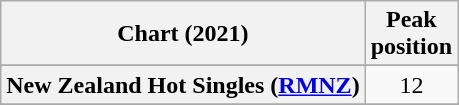<table class="wikitable sortable plainrowheaders" style="text-align:center">
<tr>
<th scope="col">Chart (2021)</th>
<th scope="col">Peak<br>position</th>
</tr>
<tr>
</tr>
<tr>
<th scope="row">New Zealand Hot Singles (<a href='#'>RMNZ</a>)</th>
<td>12</td>
</tr>
<tr>
</tr>
<tr>
</tr>
</table>
